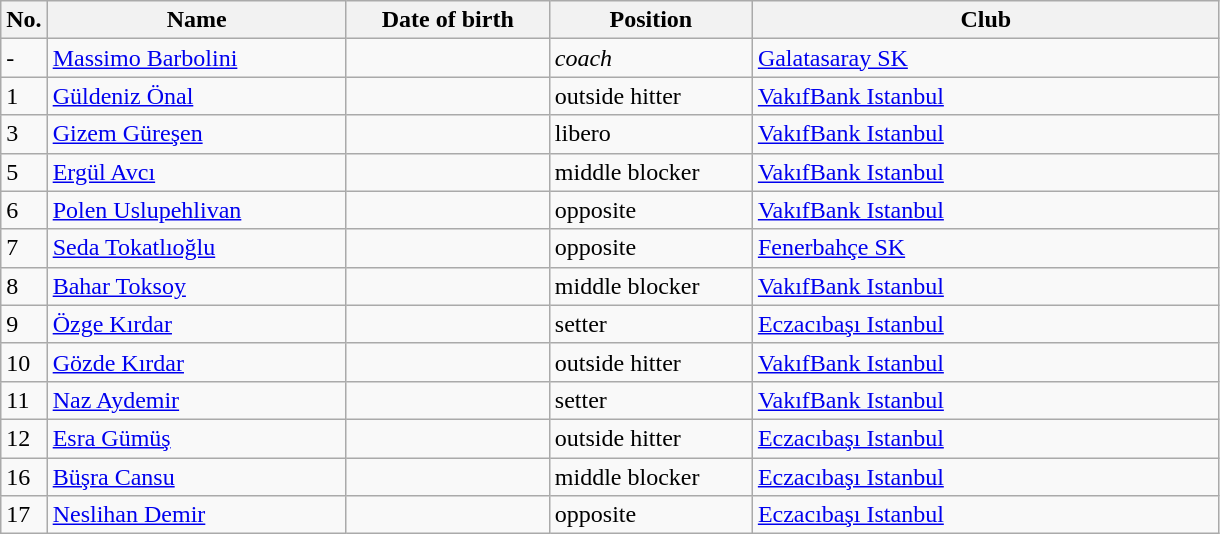<table class=wikitable sortable style=font-size:100%; text-align:center;>
<tr>
<th>No.</th>
<th style=width:12em>Name</th>
<th style=width:8em>Date of birth</th>
<th style=width:8em>Position</th>
<th style=width:19em>Club</th>
</tr>
<tr>
<td>-</td>
<td><a href='#'>Massimo Barbolini</a></td>
<td></td>
<td><em>coach</em></td>
<td> <a href='#'>Galatasaray SK</a></td>
</tr>
<tr>
<td>1</td>
<td><a href='#'>Güldeniz Önal</a></td>
<td></td>
<td>outside hitter</td>
<td> <a href='#'>VakıfBank Istanbul</a></td>
</tr>
<tr>
<td>3</td>
<td><a href='#'>Gizem Güreşen</a></td>
<td></td>
<td>libero</td>
<td> <a href='#'>VakıfBank Istanbul</a></td>
</tr>
<tr>
<td>5</td>
<td><a href='#'>Ergül Avcı</a></td>
<td></td>
<td>middle blocker</td>
<td> <a href='#'>VakıfBank Istanbul</a></td>
</tr>
<tr>
<td>6</td>
<td><a href='#'>Polen Uslupehlivan</a></td>
<td></td>
<td>opposite</td>
<td> <a href='#'>VakıfBank Istanbul</a></td>
</tr>
<tr>
<td>7</td>
<td><a href='#'>Seda Tokatlıoğlu</a></td>
<td></td>
<td>opposite</td>
<td> <a href='#'>Fenerbahçe SK</a></td>
</tr>
<tr>
<td>8</td>
<td><a href='#'>Bahar Toksoy</a></td>
<td></td>
<td>middle blocker</td>
<td> <a href='#'>VakıfBank Istanbul</a></td>
</tr>
<tr>
<td>9</td>
<td><a href='#'>Özge Kırdar</a></td>
<td></td>
<td>setter</td>
<td> <a href='#'>Eczacıbaşı Istanbul</a></td>
</tr>
<tr>
<td>10</td>
<td><a href='#'>Gözde Kırdar</a></td>
<td></td>
<td>outside hitter</td>
<td> <a href='#'>VakıfBank Istanbul</a></td>
</tr>
<tr>
<td>11</td>
<td><a href='#'>Naz Aydemir</a></td>
<td></td>
<td>setter</td>
<td> <a href='#'>VakıfBank Istanbul</a></td>
</tr>
<tr>
<td>12</td>
<td><a href='#'>Esra Gümüş </a></td>
<td></td>
<td>outside hitter</td>
<td> <a href='#'>Eczacıbaşı Istanbul</a></td>
</tr>
<tr>
<td>16</td>
<td><a href='#'>Büşra Cansu</a></td>
<td></td>
<td>middle blocker</td>
<td> <a href='#'>Eczacıbaşı Istanbul</a></td>
</tr>
<tr>
<td>17</td>
<td><a href='#'>Neslihan Demir</a></td>
<td></td>
<td>opposite</td>
<td> <a href='#'>Eczacıbaşı Istanbul</a></td>
</tr>
</table>
